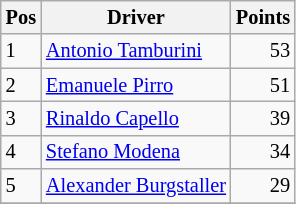<table class="wikitable" style="font-size: 85%;">
<tr>
<th>Pos</th>
<th>Driver</th>
<th>Points</th>
</tr>
<tr>
<td>1</td>
<td> <a href='#'>Antonio Tamburini</a></td>
<td align="right">53</td>
</tr>
<tr>
<td>2</td>
<td> <a href='#'>Emanuele Pirro</a></td>
<td align="right">51</td>
</tr>
<tr>
<td>3</td>
<td> <a href='#'>Rinaldo Capello</a></td>
<td align="right">39</td>
</tr>
<tr>
<td>4</td>
<td> <a href='#'>Stefano Modena</a></td>
<td align="right">34</td>
</tr>
<tr>
<td>5</td>
<td> <a href='#'> Alexander Burgstaller</a></td>
<td align="right">29</td>
</tr>
<tr>
</tr>
</table>
